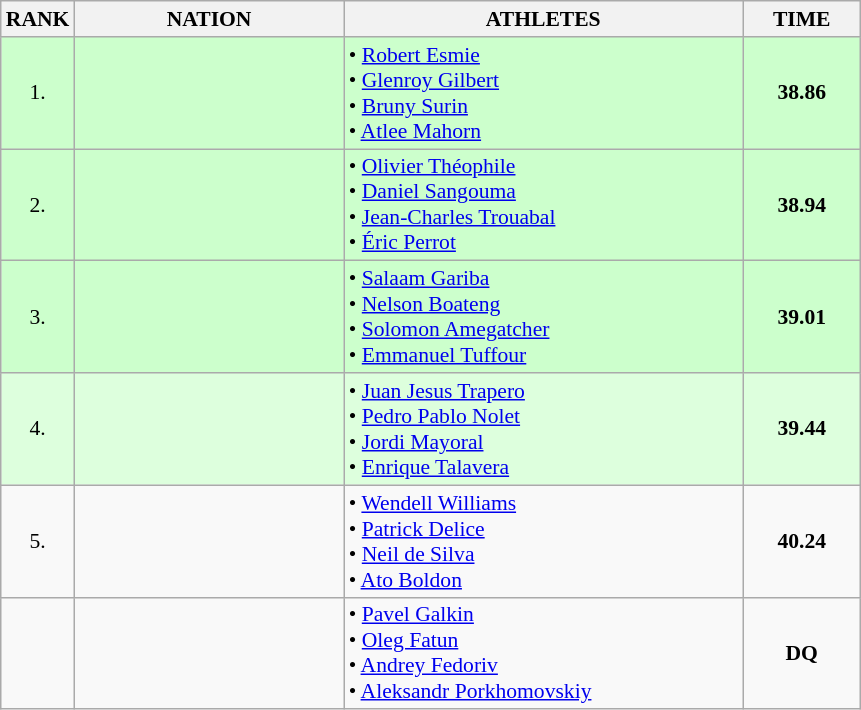<table class="wikitable" style="border-collapse: collapse; font-size: 90%;">
<tr>
<th>RANK</th>
<th style="width: 12em">NATION</th>
<th style="width: 18em">ATHLETES</th>
<th style="width: 5em">TIME</th>
</tr>
<tr style="background:#ccffcc;">
<td align="center">1.</td>
<td align="center"></td>
<td>• <a href='#'>Robert Esmie</a><br>• <a href='#'>Glenroy Gilbert</a><br>• <a href='#'>Bruny Surin</a><br>• <a href='#'>Atlee Mahorn</a></td>
<td align="center"><strong>38.86</strong></td>
</tr>
<tr style="background:#ccffcc;">
<td align="center">2.</td>
<td align="center"></td>
<td>• <a href='#'>Olivier Théophile</a><br>• <a href='#'>Daniel Sangouma</a><br>• <a href='#'>Jean-Charles Trouabal</a><br>• <a href='#'>Éric Perrot</a></td>
<td align="center"><strong>38.94</strong></td>
</tr>
<tr style="background:#ccffcc;">
<td align="center">3.</td>
<td align="center"></td>
<td>• <a href='#'>Salaam Gariba</a><br>• <a href='#'>Nelson Boateng</a><br>• <a href='#'>Solomon Amegatcher</a><br>• <a href='#'>Emmanuel Tuffour</a></td>
<td align="center"><strong>39.01</strong></td>
</tr>
<tr style="background:#ddffdd;">
<td align="center">4.</td>
<td align="center"></td>
<td>• <a href='#'>Juan Jesus Trapero</a><br>• <a href='#'>Pedro Pablo Nolet</a><br>• <a href='#'>Jordi Mayoral</a><br>• <a href='#'>Enrique Talavera</a></td>
<td align="center"><strong>39.44</strong></td>
</tr>
<tr>
<td align="center">5.</td>
<td align="center"></td>
<td>• <a href='#'>Wendell Williams</a><br>• <a href='#'>Patrick Delice</a><br>• <a href='#'>Neil de Silva</a><br>• <a href='#'>Ato Boldon</a></td>
<td align="center"><strong>40.24</strong></td>
</tr>
<tr>
<td align="center"></td>
<td align="center"></td>
<td>• <a href='#'>Pavel Galkin</a><br>• <a href='#'>Oleg Fatun</a><br>• <a href='#'>Andrey Fedoriv</a><br>• <a href='#'>Aleksandr Porkhomovskiy</a></td>
<td align="center"><strong>DQ</strong></td>
</tr>
</table>
